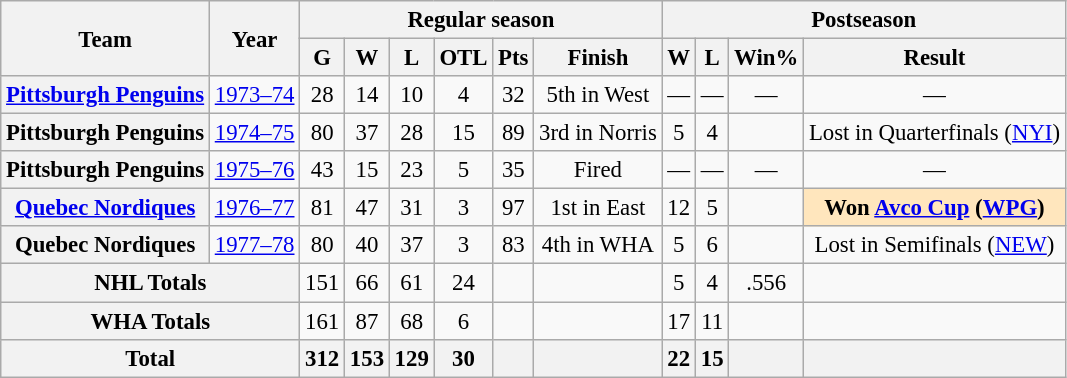<table class="wikitable" style="font-size: 95%; text-align:center;">
<tr>
<th rowspan="2">Team</th>
<th rowspan="2">Year</th>
<th colspan="6">Regular season</th>
<th colspan="5">Postseason</th>
</tr>
<tr>
<th>G</th>
<th>W</th>
<th>L</th>
<th>OTL</th>
<th>Pts</th>
<th>Finish</th>
<th>W</th>
<th>L</th>
<th>Win%</th>
<th>Result</th>
</tr>
<tr>
<th><a href='#'>Pittsburgh Penguins</a></th>
<td><a href='#'>1973–74</a></td>
<td>28</td>
<td>14</td>
<td>10</td>
<td>4</td>
<td>32</td>
<td>5th in West</td>
<td>—</td>
<td>—</td>
<td>—</td>
<td>—</td>
</tr>
<tr>
<th>Pittsburgh Penguins</th>
<td><a href='#'>1974–75</a></td>
<td>80</td>
<td>37</td>
<td>28</td>
<td>15</td>
<td>89</td>
<td>3rd in Norris</td>
<td>5</td>
<td>4</td>
<td></td>
<td>Lost in Quarterfinals (<a href='#'>NYI</a>)</td>
</tr>
<tr>
<th>Pittsburgh Penguins</th>
<td><a href='#'>1975–76</a></td>
<td>43</td>
<td>15</td>
<td>23</td>
<td>5</td>
<td>35</td>
<td>Fired</td>
<td>—</td>
<td>—</td>
<td>—</td>
<td>—</td>
</tr>
<tr>
<th><a href='#'>Quebec Nordiques</a></th>
<td><a href='#'>1976–77</a></td>
<td>81</td>
<td>47</td>
<td>31</td>
<td>3</td>
<td>97</td>
<td>1st in East</td>
<td>12</td>
<td>5</td>
<td></td>
<td style="background: #FFE6BD;"><strong>Won <a href='#'>Avco Cup</a> (<a href='#'>WPG</a>)</strong></td>
</tr>
<tr>
<th>Quebec Nordiques</th>
<td><a href='#'>1977–78</a></td>
<td>80</td>
<td>40</td>
<td>37</td>
<td>3</td>
<td>83</td>
<td>4th in WHA</td>
<td>5</td>
<td>6</td>
<td></td>
<td>Lost in Semifinals (<a href='#'>NEW</a>)</td>
</tr>
<tr>
<th colspan="2">NHL Totals</th>
<td>151</td>
<td>66</td>
<td>61</td>
<td>24</td>
<td></td>
<td></td>
<td>5</td>
<td>4</td>
<td>.556</td>
<td></td>
</tr>
<tr>
<th colspan="2">WHA Totals</th>
<td>161</td>
<td>87</td>
<td>68</td>
<td>6</td>
<td></td>
<td></td>
<td>17</td>
<td>11</td>
<td></td>
<td></td>
</tr>
<tr>
<th colspan="2">Total</th>
<th>312</th>
<th>153</th>
<th>129</th>
<th>30</th>
<th></th>
<th></th>
<th>22</th>
<th>15</th>
<th></th>
<th></th>
</tr>
</table>
